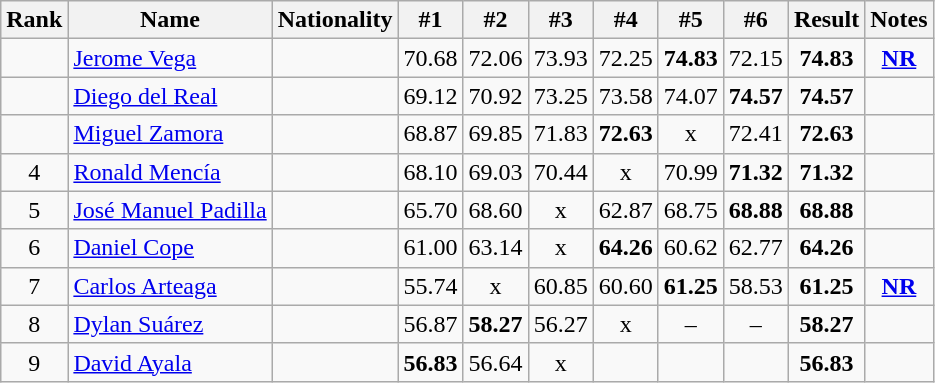<table class="wikitable sortable" style="text-align:center">
<tr>
<th>Rank</th>
<th>Name</th>
<th>Nationality</th>
<th>#1</th>
<th>#2</th>
<th>#3</th>
<th>#4</th>
<th>#5</th>
<th>#6</th>
<th>Result</th>
<th>Notes</th>
</tr>
<tr>
<td></td>
<td align=left><a href='#'>Jerome Vega</a></td>
<td align=left></td>
<td>70.68</td>
<td>72.06</td>
<td>73.93</td>
<td>72.25</td>
<td><strong>74.83</strong></td>
<td>72.15</td>
<td><strong>74.83</strong></td>
<td><strong><a href='#'>NR</a></strong></td>
</tr>
<tr>
<td></td>
<td align=left><a href='#'>Diego del Real</a></td>
<td align=left></td>
<td>69.12</td>
<td>70.92</td>
<td>73.25</td>
<td>73.58</td>
<td>74.07</td>
<td><strong>74.57</strong></td>
<td><strong>74.57</strong></td>
<td></td>
</tr>
<tr>
<td></td>
<td align=left><a href='#'>Miguel Zamora</a></td>
<td align=left></td>
<td>68.87</td>
<td>69.85</td>
<td>71.83</td>
<td><strong>72.63</strong></td>
<td>x</td>
<td>72.41</td>
<td><strong>72.63</strong></td>
<td></td>
</tr>
<tr>
<td>4</td>
<td align=left><a href='#'>Ronald Mencía</a></td>
<td align=left></td>
<td>68.10</td>
<td>69.03</td>
<td>70.44</td>
<td>x</td>
<td>70.99</td>
<td><strong>71.32</strong></td>
<td><strong>71.32</strong></td>
<td></td>
</tr>
<tr>
<td>5</td>
<td align=left><a href='#'>José Manuel Padilla</a></td>
<td align=left></td>
<td>65.70</td>
<td>68.60</td>
<td>x</td>
<td>62.87</td>
<td>68.75</td>
<td><strong>68.88</strong></td>
<td><strong>68.88</strong></td>
<td></td>
</tr>
<tr>
<td>6</td>
<td align=left><a href='#'>Daniel Cope</a></td>
<td align=left></td>
<td>61.00</td>
<td>63.14</td>
<td>x</td>
<td><strong>64.26</strong></td>
<td>60.62</td>
<td>62.77</td>
<td><strong>64.26</strong></td>
<td></td>
</tr>
<tr>
<td>7</td>
<td align=left><a href='#'>Carlos Arteaga</a></td>
<td align=left></td>
<td>55.74</td>
<td>x</td>
<td>60.85</td>
<td>60.60</td>
<td><strong>61.25</strong></td>
<td>58.53</td>
<td><strong>61.25</strong></td>
<td><strong><a href='#'>NR</a></strong></td>
</tr>
<tr>
<td>8</td>
<td align=left><a href='#'>Dylan Suárez</a></td>
<td align=left></td>
<td>56.87</td>
<td><strong>58.27</strong></td>
<td>56.27</td>
<td>x</td>
<td>–</td>
<td>–</td>
<td><strong>58.27</strong></td>
<td></td>
</tr>
<tr>
<td>9</td>
<td align=left><a href='#'>David Ayala</a></td>
<td align=left></td>
<td><strong>56.83</strong></td>
<td>56.64</td>
<td>x</td>
<td></td>
<td></td>
<td></td>
<td><strong>56.83</strong></td>
<td></td>
</tr>
</table>
